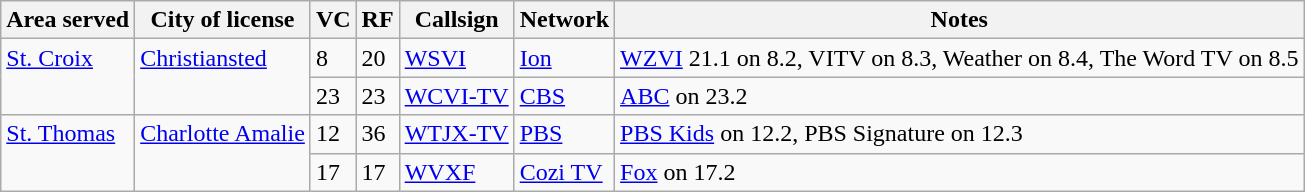<table class="sortable wikitable" style="margin: 1em 1em 1em 0; background: #f9f9f9;">
<tr>
<th>Area served</th>
<th>City of license</th>
<th>VC</th>
<th>RF</th>
<th>Callsign</th>
<th>Network</th>
<th class="unsortable">Notes</th>
</tr>
<tr style="vertical-align: top; text-align: left;">
<td colspan="1" rowspan="2"><a href='#'>St. Croix</a></td>
<td colspan="1" rowspan="2"><a href='#'>Christiansted</a></td>
<td>8</td>
<td>20</td>
<td><a href='#'>WSVI</a></td>
<td><a href='#'>Ion</a></td>
<td><a href='#'>WZVI</a> 21.1 on 8.2, VITV on 8.3, Weather on 8.4, The Word TV on 8.5</td>
</tr>
<tr style="vertical-align: top; text-align: left;">
<td>23</td>
<td>23</td>
<td><a href='#'>WCVI-TV</a></td>
<td><a href='#'>CBS</a></td>
<td><a href='#'>ABC</a> on 23.2</td>
</tr>
<tr style="vertical-align: top; text-align: left;">
<td colspan="1" rowspan="2"><a href='#'>St. Thomas</a></td>
<td colspan="1" rowspan="2"><a href='#'>Charlotte Amalie</a></td>
<td>12</td>
<td>36</td>
<td><a href='#'>WTJX-TV</a></td>
<td><a href='#'>PBS</a></td>
<td><a href='#'>PBS Kids</a> on 12.2, PBS Signature on 12.3</td>
</tr>
<tr style="vertical-align: top; text-align: left;">
<td>17</td>
<td>17</td>
<td><a href='#'>WVXF</a></td>
<td><a href='#'>Cozi TV</a></td>
<td><a href='#'>Fox</a> on 17.2</td>
</tr>
</table>
